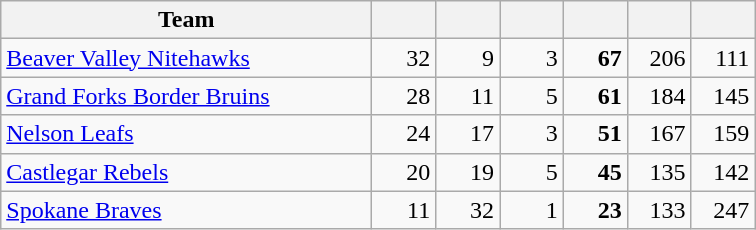<table class="wikitable sortable"; style="text-align: right">
<tr>
<th style=width:15em>Team</th>
<th style=width:2.2em></th>
<th style=width:2.2em></th>
<th style=width:2.2em></th>
<th style=width:2.2em></th>
<th style=width:2.2em></th>
<th style=width:2.2em></th>
</tr>
<tr>
<td align=left><a href='#'>Beaver Valley Nitehawks</a></td>
<td>32</td>
<td>9</td>
<td>3</td>
<td><strong>67</strong></td>
<td>206</td>
<td>111</td>
</tr>
<tr>
<td align=left><a href='#'>Grand Forks Border Bruins</a></td>
<td>28</td>
<td>11</td>
<td>5</td>
<td><strong>61</strong></td>
<td>184</td>
<td>145</td>
</tr>
<tr>
<td align=left><a href='#'>Nelson Leafs</a></td>
<td>24</td>
<td>17</td>
<td>3</td>
<td><strong>51</strong></td>
<td>167</td>
<td>159</td>
</tr>
<tr>
<td align=left><a href='#'>Castlegar Rebels</a></td>
<td>20</td>
<td>19</td>
<td>5</td>
<td><strong>45</strong></td>
<td>135</td>
<td>142</td>
</tr>
<tr>
<td align=left><a href='#'>Spokane Braves</a></td>
<td>11</td>
<td>32</td>
<td>1</td>
<td><strong>23</strong></td>
<td>133</td>
<td>247</td>
</tr>
</table>
